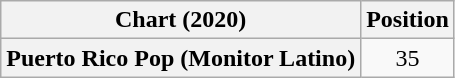<table class="wikitable plainrowheaders">
<tr>
<th>Chart (2020)</th>
<th>Position</th>
</tr>
<tr>
<th scope="row">Puerto Rico Pop (Monitor Latino)</th>
<td align="center">35</td>
</tr>
</table>
